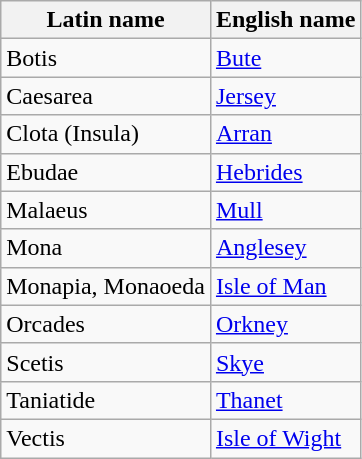<table class="wikitable sortable">
<tr>
<th>Latin name</th>
<th>English name</th>
</tr>
<tr>
<td>Botis</td>
<td><a href='#'>Bute</a></td>
</tr>
<tr>
<td>Caesarea</td>
<td><a href='#'>Jersey</a></td>
</tr>
<tr>
<td>Clota (Insula)</td>
<td><a href='#'>Arran</a></td>
</tr>
<tr>
<td>Ebudae</td>
<td><a href='#'>Hebrides</a></td>
</tr>
<tr>
<td>Malaeus</td>
<td><a href='#'>Mull</a></td>
</tr>
<tr>
<td>Mona</td>
<td><a href='#'>Anglesey</a></td>
</tr>
<tr>
<td>Monapia, Monaoeda</td>
<td><a href='#'>Isle of Man</a></td>
</tr>
<tr>
<td>Orcades</td>
<td><a href='#'>Orkney</a></td>
</tr>
<tr>
<td>Scetis</td>
<td><a href='#'>Skye</a></td>
</tr>
<tr>
<td>Taniatide</td>
<td><a href='#'>Thanet</a></td>
</tr>
<tr>
<td>Vectis</td>
<td><a href='#'>Isle of Wight</a></td>
</tr>
</table>
